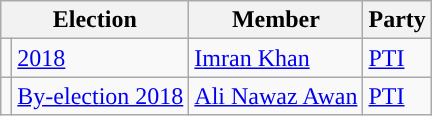<table class="wikitable">
<tr>
<th colspan="2">Election</th>
<th>Member</th>
<th>Party</th>
</tr>
<tr>
<td style="background-color: "></td>
<td><a href='#'>2018</a></td>
<td><a href='#'>Imran Khan</a></td>
<td><a href='#'>PTI</a></td>
</tr>
<tr>
<td style="background-color: "></td>
<td><a href='#'>By-election 2018</a></td>
<td><a href='#'>Ali Nawaz Awan</a></td>
<td><a href='#'>PTI</a></td>
</tr>
</table>
